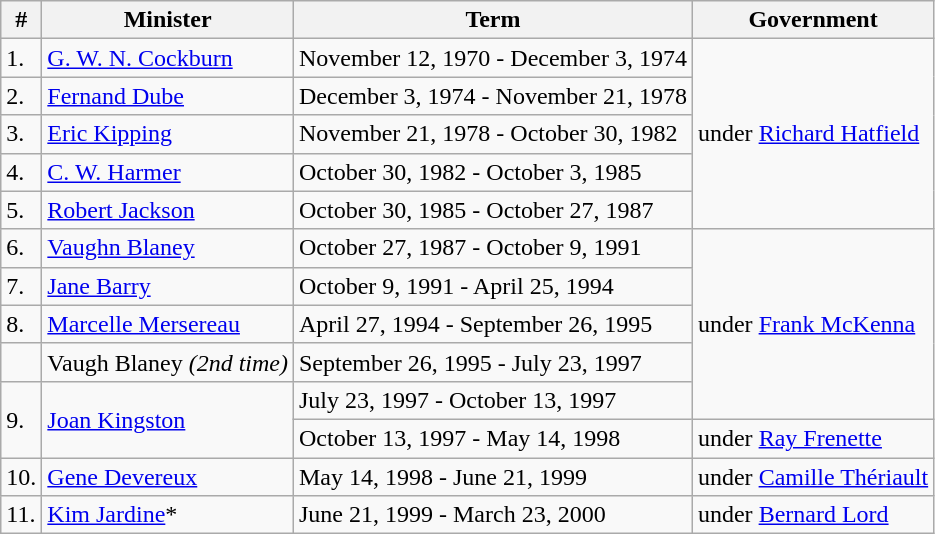<table class="wikitable">
<tr>
<th>#</th>
<th>Minister</th>
<th>Term</th>
<th>Government</th>
</tr>
<tr>
<td>1.</td>
<td><a href='#'>G. W. N. Cockburn</a></td>
<td>November 12, 1970 - December 3, 1974</td>
<td rowspan=5>under <a href='#'>Richard Hatfield</a></td>
</tr>
<tr>
<td>2.</td>
<td><a href='#'>Fernand Dube</a></td>
<td>December 3, 1974 - November 21, 1978</td>
</tr>
<tr>
<td>3.</td>
<td><a href='#'>Eric Kipping</a></td>
<td>November 21, 1978 - October 30, 1982</td>
</tr>
<tr>
<td>4.</td>
<td><a href='#'>C. W. Harmer</a></td>
<td>October 30, 1982 - October 3, 1985</td>
</tr>
<tr>
<td>5.</td>
<td><a href='#'>Robert Jackson</a></td>
<td>October 30, 1985 - October 27, 1987</td>
</tr>
<tr>
<td>6.</td>
<td><a href='#'>Vaughn Blaney</a></td>
<td>October 27, 1987 - October 9, 1991</td>
<td rowspan=5>under <a href='#'>Frank McKenna</a></td>
</tr>
<tr>
<td>7.</td>
<td><a href='#'>Jane Barry</a></td>
<td>October 9, 1991 - April 25, 1994</td>
</tr>
<tr>
<td>8.</td>
<td><a href='#'>Marcelle Mersereau</a></td>
<td>April 27, 1994 - September 26, 1995</td>
</tr>
<tr>
<td></td>
<td>Vaugh Blaney <em>(2nd time)</em></td>
<td>September 26, 1995 - July 23, 1997</td>
</tr>
<tr>
<td rowspan=2>9.</td>
<td rowspan=2><a href='#'>Joan Kingston</a></td>
<td>July 23, 1997 - October 13, 1997</td>
</tr>
<tr>
<td>October 13, 1997 - May 14, 1998</td>
<td>under <a href='#'>Ray Frenette</a></td>
</tr>
<tr>
<td>10.</td>
<td><a href='#'>Gene Devereux</a></td>
<td>May 14, 1998 - June 21, 1999</td>
<td>under <a href='#'>Camille Thériault</a></td>
</tr>
<tr>
<td>11.</td>
<td><a href='#'>Kim Jardine</a>*</td>
<td>June 21, 1999 - March 23, 2000</td>
<td>under <a href='#'>Bernard Lord</a></td>
</tr>
</table>
